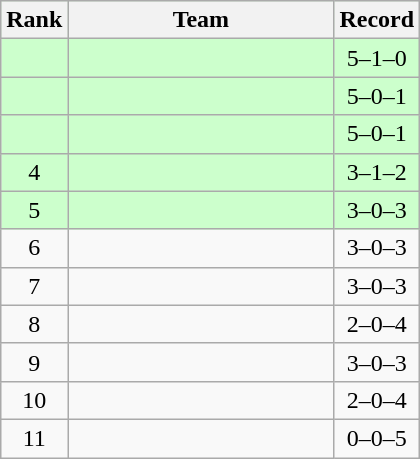<table class=wikitable style="text-align:center;">
<tr bgcolor=#ccffcc>
<th>Rank</th>
<th width=170>Team</th>
<th>Record</th>
</tr>
<tr bgcolor=#ccffcc>
<td></td>
<td align=left></td>
<td>5–1–0</td>
</tr>
<tr bgcolor=#ccffcc>
<td></td>
<td align=left></td>
<td>5–0–1</td>
</tr>
<tr bgcolor=#ccffcc>
<td></td>
<td align=left></td>
<td>5–0–1</td>
</tr>
<tr bgcolor=#ccffcc>
<td>4</td>
<td align=left></td>
<td>3–1–2</td>
</tr>
<tr bgcolor=#ccffcc>
<td>5</td>
<td align=left></td>
<td>3–0–3</td>
</tr>
<tr>
<td>6</td>
<td align=left></td>
<td>3–0–3</td>
</tr>
<tr>
<td>7</td>
<td align=left></td>
<td>3–0–3</td>
</tr>
<tr>
<td>8</td>
<td align=left></td>
<td>2–0–4</td>
</tr>
<tr>
<td>9</td>
<td align=left></td>
<td>3–0–3</td>
</tr>
<tr>
<td>10</td>
<td align=left></td>
<td>2–0–4</td>
</tr>
<tr>
<td>11</td>
<td align=left></td>
<td>0–0–5</td>
</tr>
</table>
